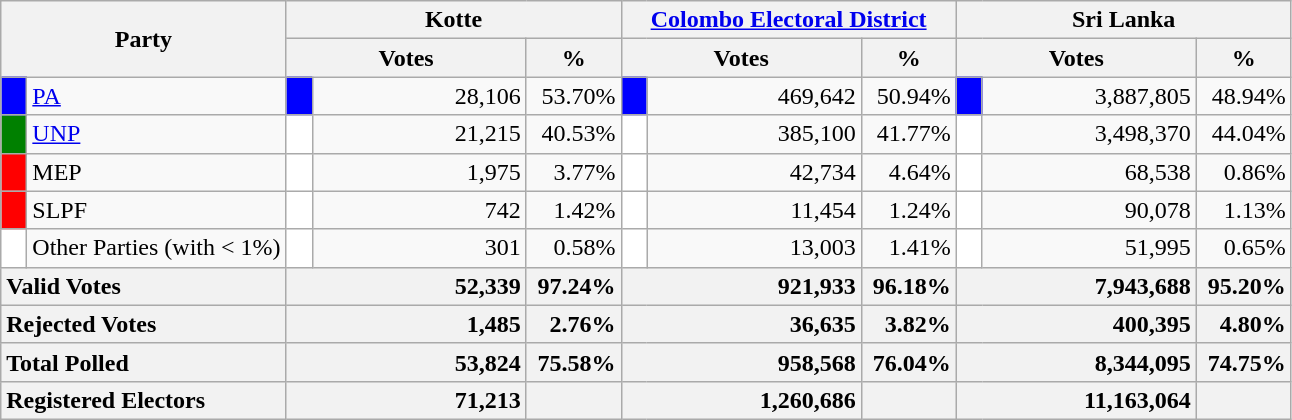<table class="wikitable">
<tr>
<th colspan="2" width="144px"rowspan="2">Party</th>
<th colspan="3" width="216px">Kotte</th>
<th colspan="3" width="216px"><a href='#'>Colombo Electoral District</a></th>
<th colspan="3" width="216px">Sri Lanka</th>
</tr>
<tr>
<th colspan="2" width="144px">Votes</th>
<th>%</th>
<th colspan="2" width="144px">Votes</th>
<th>%</th>
<th colspan="2" width="144px">Votes</th>
<th>%</th>
</tr>
<tr>
<td style="background-color:blue;" width="10px"></td>
<td style="text-align:left;"><a href='#'>PA</a></td>
<td style="background-color:blue;" width="10px"></td>
<td style="text-align:right;">28,106</td>
<td style="text-align:right;">53.70%</td>
<td style="background-color:blue;" width="10px"></td>
<td style="text-align:right;">469,642</td>
<td style="text-align:right;">50.94%</td>
<td style="background-color:blue;" width="10px"></td>
<td style="text-align:right;">3,887,805</td>
<td style="text-align:right;">48.94%</td>
</tr>
<tr>
<td style="background-color:green;" width="10px"></td>
<td style="text-align:left;"><a href='#'>UNP</a></td>
<td style="background-color:white;" width="10px"></td>
<td style="text-align:right;">21,215</td>
<td style="text-align:right;">40.53%</td>
<td style="background-color:white;" width="10px"></td>
<td style="text-align:right;">385,100</td>
<td style="text-align:right;">41.77%</td>
<td style="background-color:white;" width="10px"></td>
<td style="text-align:right;">3,498,370</td>
<td style="text-align:right;">44.04%</td>
</tr>
<tr>
<td style="background-color:red;" width="10px"></td>
<td style="text-align:left;">MEP</td>
<td style="background-color:white;" width="10px"></td>
<td style="text-align:right;">1,975</td>
<td style="text-align:right;">3.77%</td>
<td style="background-color:white;" width="10px"></td>
<td style="text-align:right;">42,734</td>
<td style="text-align:right;">4.64%</td>
<td style="background-color:white;" width="10px"></td>
<td style="text-align:right;">68,538</td>
<td style="text-align:right;">0.86%</td>
</tr>
<tr>
<td style="background-color:red;" width="10px"></td>
<td style="text-align:left;">SLPF</td>
<td style="background-color:white;" width="10px"></td>
<td style="text-align:right;">742</td>
<td style="text-align:right;">1.42%</td>
<td style="background-color:white;" width="10px"></td>
<td style="text-align:right;">11,454</td>
<td style="text-align:right;">1.24%</td>
<td style="background-color:white;" width="10px"></td>
<td style="text-align:right;">90,078</td>
<td style="text-align:right;">1.13%</td>
</tr>
<tr>
<td style="background-color:white;" width="10px"></td>
<td style="text-align:left;">Other Parties (with < 1%)</td>
<td style="background-color:white;" width="10px"></td>
<td style="text-align:right;">301</td>
<td style="text-align:right;">0.58%</td>
<td style="background-color:white;" width="10px"></td>
<td style="text-align:right;">13,003</td>
<td style="text-align:right;">1.41%</td>
<td style="background-color:white;" width="10px"></td>
<td style="text-align:right;">51,995</td>
<td style="text-align:right;">0.65%</td>
</tr>
<tr>
<th colspan="2" width="144px"style="text-align:left;">Valid Votes</th>
<th style="text-align:right;"colspan="2" width="144px">52,339</th>
<th style="text-align:right;">97.24%</th>
<th style="text-align:right;"colspan="2" width="144px">921,933</th>
<th style="text-align:right;">96.18%</th>
<th style="text-align:right;"colspan="2" width="144px">7,943,688</th>
<th style="text-align:right;">95.20%</th>
</tr>
<tr>
<th colspan="2" width="144px"style="text-align:left;">Rejected Votes</th>
<th style="text-align:right;"colspan="2" width="144px">1,485</th>
<th style="text-align:right;">2.76%</th>
<th style="text-align:right;"colspan="2" width="144px">36,635</th>
<th style="text-align:right;">3.82%</th>
<th style="text-align:right;"colspan="2" width="144px">400,395</th>
<th style="text-align:right;">4.80%</th>
</tr>
<tr>
<th colspan="2" width="144px"style="text-align:left;">Total Polled</th>
<th style="text-align:right;"colspan="2" width="144px">53,824</th>
<th style="text-align:right;">75.58%</th>
<th style="text-align:right;"colspan="2" width="144px">958,568</th>
<th style="text-align:right;">76.04%</th>
<th style="text-align:right;"colspan="2" width="144px">8,344,095</th>
<th style="text-align:right;">74.75%</th>
</tr>
<tr>
<th colspan="2" width="144px"style="text-align:left;">Registered Electors</th>
<th style="text-align:right;"colspan="2" width="144px">71,213</th>
<th></th>
<th style="text-align:right;"colspan="2" width="144px">1,260,686</th>
<th></th>
<th style="text-align:right;"colspan="2" width="144px">11,163,064</th>
<th></th>
</tr>
</table>
